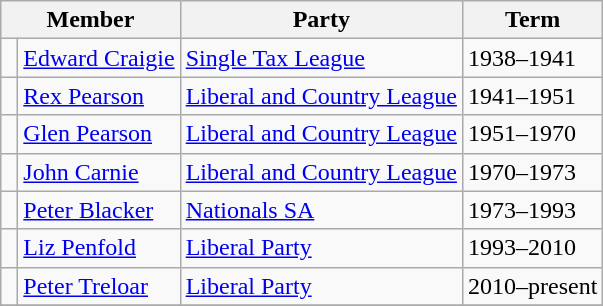<table class="wikitable">
<tr>
<th colspan="2">Member</th>
<th>Party</th>
<th>Term</th>
</tr>
<tr>
<td> </td>
<td><a href='#'>Edward Craigie</a></td>
<td><a href='#'>Single Tax League</a></td>
<td>1938–1941</td>
</tr>
<tr>
<td> </td>
<td><a href='#'>Rex Pearson</a></td>
<td><a href='#'>Liberal and Country League</a></td>
<td>1941–1951</td>
</tr>
<tr>
<td> </td>
<td><a href='#'>Glen Pearson</a></td>
<td><a href='#'>Liberal and Country League</a></td>
<td>1951–1970</td>
</tr>
<tr>
<td> </td>
<td><a href='#'>John Carnie</a></td>
<td><a href='#'>Liberal and Country League</a></td>
<td>1970–1973</td>
</tr>
<tr>
<td> </td>
<td><a href='#'>Peter Blacker</a></td>
<td><a href='#'>Nationals SA</a></td>
<td>1973–1993</td>
</tr>
<tr>
<td> </td>
<td><a href='#'>Liz Penfold</a></td>
<td><a href='#'>Liberal Party</a></td>
<td>1993–2010</td>
</tr>
<tr>
<td> </td>
<td><a href='#'>Peter Treloar</a></td>
<td><a href='#'>Liberal Party</a></td>
<td>2010–present</td>
</tr>
<tr>
</tr>
</table>
